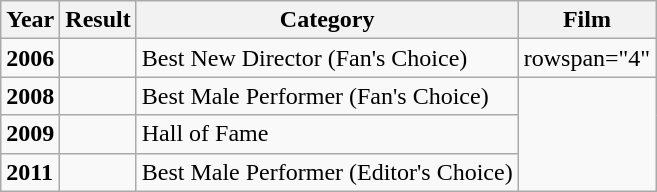<table class="wikitable">
<tr>
<th>Year</th>
<th>Result</th>
<th>Category</th>
<th>Film</th>
</tr>
<tr>
<td><strong>2006</strong></td>
<td></td>
<td>Best New Director (Fan's Choice)</td>
<td>rowspan="4" </td>
</tr>
<tr>
<td><strong>2008</strong></td>
<td></td>
<td>Best Male Performer (Fan's Choice)</td>
</tr>
<tr>
<td><strong>2009</strong></td>
<td></td>
<td>Hall of Fame</td>
</tr>
<tr>
<td><strong>2011</strong></td>
<td></td>
<td>Best Male Performer (Editor's Choice)</td>
</tr>
</table>
